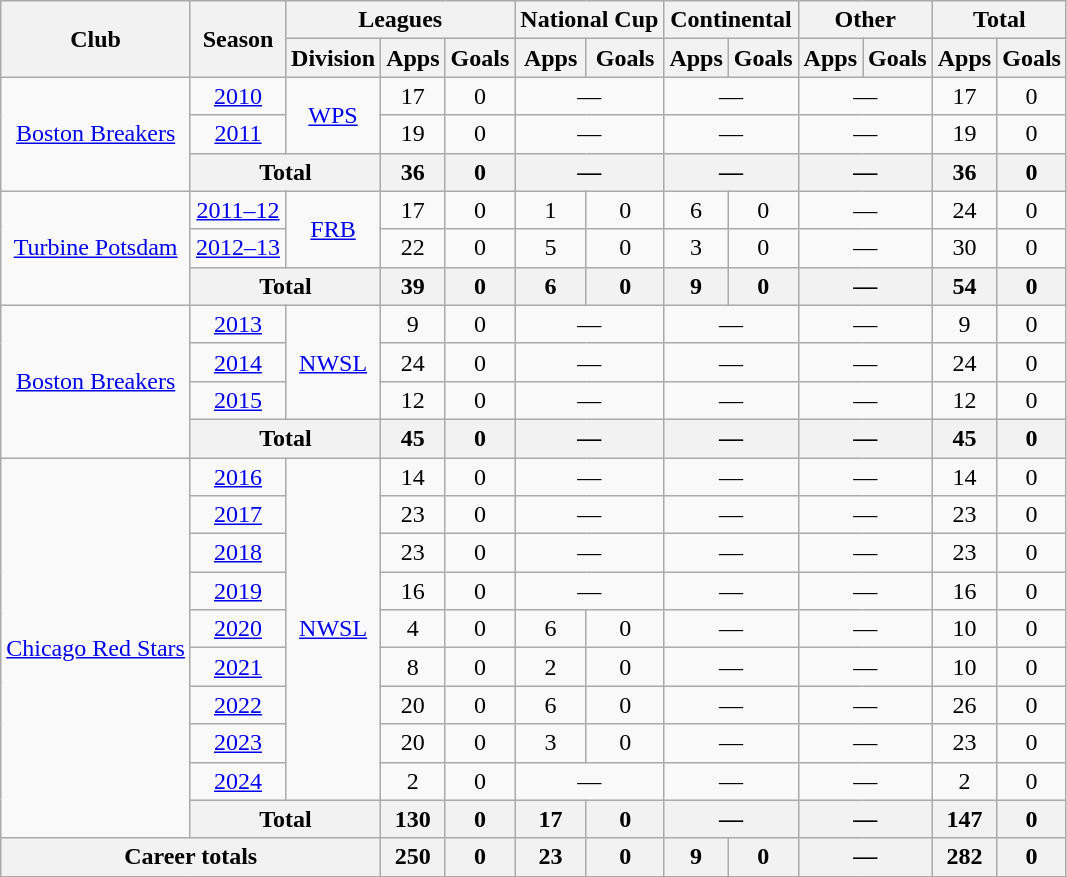<table class="wikitable" style="text-align: center">
<tr>
<th rowspan="2">Club</th>
<th rowspan="2">Season</th>
<th colspan="3">Leagues</th>
<th colspan="2">National Cup</th>
<th colspan="2">Continental</th>
<th colspan="2">Other</th>
<th colspan="2">Total</th>
</tr>
<tr>
<th>Division</th>
<th>Apps</th>
<th>Goals</th>
<th>Apps</th>
<th>Goals</th>
<th>Apps</th>
<th>Goals</th>
<th>Apps</th>
<th>Goals</th>
<th>Apps</th>
<th>Goals</th>
</tr>
<tr>
<td rowspan="3"><a href='#'>Boston Breakers</a></td>
<td><a href='#'>2010</a></td>
<td rowspan="2"><a href='#'>WPS</a></td>
<td>17</td>
<td>0</td>
<td colspan="2">—</td>
<td colspan="2">—</td>
<td colspan="2">—</td>
<td>17</td>
<td>0</td>
</tr>
<tr>
<td><a href='#'>2011</a></td>
<td>19</td>
<td>0</td>
<td colspan="2">—</td>
<td colspan="2">—</td>
<td colspan="2">—</td>
<td>19</td>
<td>0</td>
</tr>
<tr>
<th colspan="2">Total</th>
<th>36</th>
<th>0</th>
<th colspan="2">—</th>
<th colspan="2">—</th>
<th colspan="2">—</th>
<th>36</th>
<th>0</th>
</tr>
<tr>
<td rowspan="3"><a href='#'>Turbine Potsdam</a></td>
<td><a href='#'>2011–12</a></td>
<td rowspan="2"><a href='#'>FRB</a></td>
<td>17</td>
<td>0</td>
<td>1</td>
<td>0</td>
<td>6</td>
<td>0</td>
<td colspan="2">—</td>
<td>24</td>
<td>0</td>
</tr>
<tr>
<td><a href='#'>2012–13</a></td>
<td>22</td>
<td>0</td>
<td>5</td>
<td>0</td>
<td>3</td>
<td>0</td>
<td colspan="2">—</td>
<td>30</td>
<td>0</td>
</tr>
<tr>
<th colspan="2">Total</th>
<th>39</th>
<th>0</th>
<th>6</th>
<th>0</th>
<th>9</th>
<th>0</th>
<th colspan="2">—</th>
<th>54</th>
<th>0</th>
</tr>
<tr>
<td rowspan="4"><a href='#'>Boston Breakers</a></td>
<td><a href='#'>2013</a></td>
<td rowspan="3"><a href='#'>NWSL</a></td>
<td>9</td>
<td>0</td>
<td colspan="2">—</td>
<td colspan="2">—</td>
<td colspan="2">—</td>
<td>9</td>
<td>0</td>
</tr>
<tr>
<td><a href='#'>2014</a></td>
<td>24</td>
<td>0</td>
<td colspan="2">—</td>
<td colspan="2">—</td>
<td colspan="2">—</td>
<td>24</td>
<td>0</td>
</tr>
<tr>
<td><a href='#'>2015</a></td>
<td>12</td>
<td>0</td>
<td colspan="2">—</td>
<td colspan="2">—</td>
<td colspan="2">—</td>
<td>12</td>
<td>0</td>
</tr>
<tr>
<th colspan="2">Total</th>
<th>45</th>
<th>0</th>
<th colspan="2">—</th>
<th colspan="2">—</th>
<th colspan="2">—</th>
<th>45</th>
<th>0</th>
</tr>
<tr>
<td rowspan="10"><a href='#'>Chicago Red Stars</a></td>
<td><a href='#'>2016</a></td>
<td rowspan="9"><a href='#'>NWSL</a></td>
<td>14</td>
<td>0</td>
<td colspan="2">—</td>
<td colspan="2">—</td>
<td colspan="2">—</td>
<td>14</td>
<td>0</td>
</tr>
<tr>
<td><a href='#'>2017</a></td>
<td>23</td>
<td>0</td>
<td colspan="2">—</td>
<td colspan="2">—</td>
<td colspan="2">—</td>
<td>23</td>
<td>0</td>
</tr>
<tr>
<td><a href='#'>2018</a></td>
<td>23</td>
<td>0</td>
<td colspan="2">—</td>
<td colspan="2">—</td>
<td colspan="2">—</td>
<td>23</td>
<td>0</td>
</tr>
<tr>
<td><a href='#'>2019</a></td>
<td>16</td>
<td>0</td>
<td colspan="2">—</td>
<td colspan="2">—</td>
<td colspan="2">—</td>
<td>16</td>
<td>0</td>
</tr>
<tr>
<td><a href='#'>2020</a></td>
<td>4</td>
<td>0</td>
<td>6</td>
<td>0</td>
<td colspan="2">—</td>
<td colspan="2">—</td>
<td>10</td>
<td>0</td>
</tr>
<tr>
<td><a href='#'>2021</a></td>
<td>8</td>
<td>0</td>
<td>2</td>
<td>0</td>
<td colspan="2">—</td>
<td colspan="2">—</td>
<td>10</td>
<td>0</td>
</tr>
<tr>
<td><a href='#'>2022</a></td>
<td>20</td>
<td>0</td>
<td>6</td>
<td>0</td>
<td colspan="2">—</td>
<td colspan="2">—</td>
<td>26</td>
<td>0</td>
</tr>
<tr>
<td><a href='#'>2023</a></td>
<td>20</td>
<td>0</td>
<td>3</td>
<td>0</td>
<td colspan="2">—</td>
<td colspan="2">—</td>
<td>23</td>
<td>0</td>
</tr>
<tr>
<td><a href='#'>2024</a></td>
<td>2</td>
<td>0</td>
<td colspan="2">—</td>
<td colspan="2">—</td>
<td colspan="2">—</td>
<td>2</td>
<td>0</td>
</tr>
<tr>
<th colspan="2">Total</th>
<th>130</th>
<th>0</th>
<th>17</th>
<th>0</th>
<th colspan="2">—</th>
<th colspan="2">—</th>
<th>147</th>
<th>0</th>
</tr>
<tr>
<th colspan="3">Career totals</th>
<th>250</th>
<th>0</th>
<th>23</th>
<th>0</th>
<th>9</th>
<th>0</th>
<th colspan="2">—</th>
<th>282</th>
<th>0</th>
</tr>
</table>
